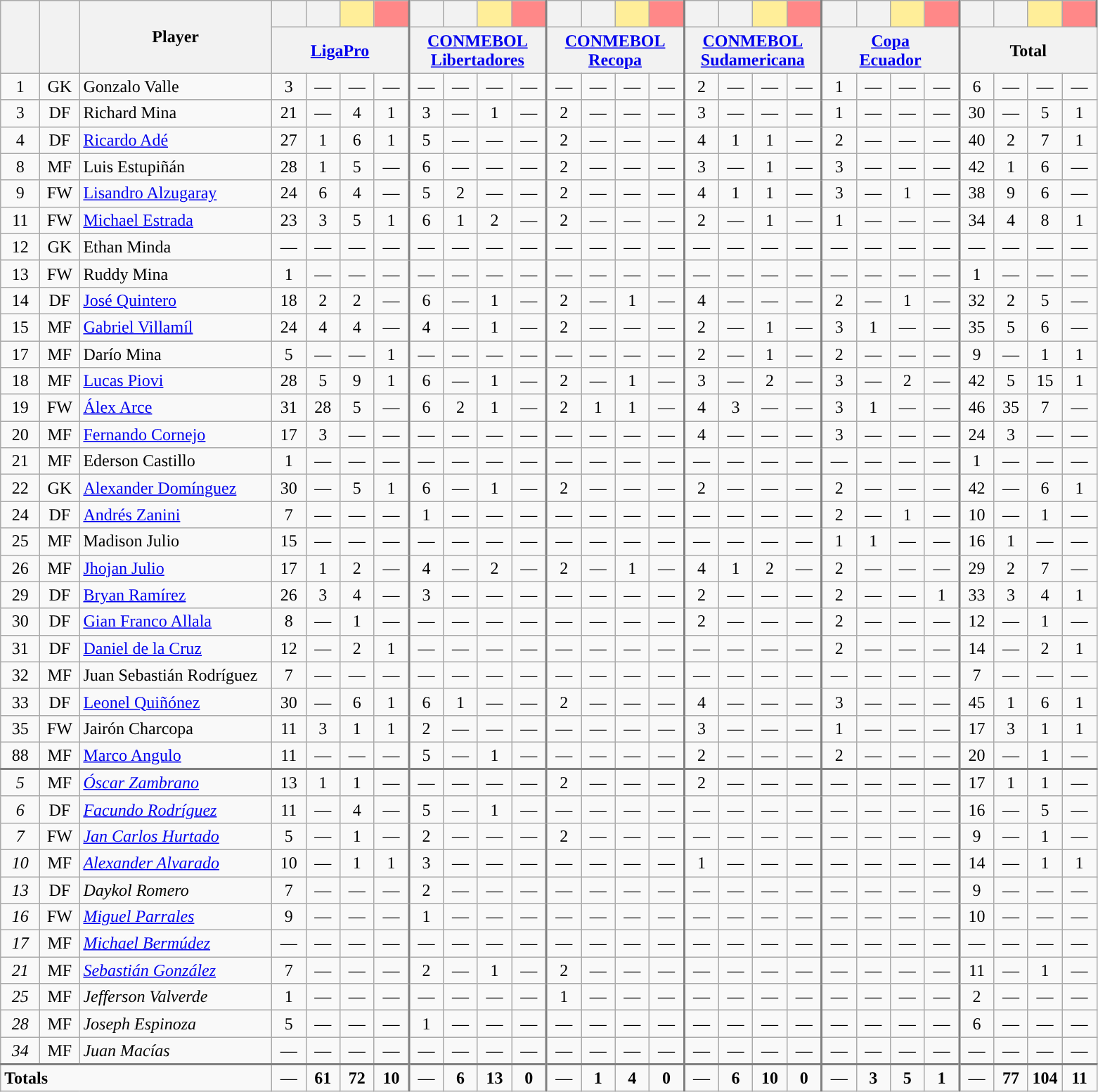<table class="wikitable sortable" style="text-align: center;">
<tr>
<th rowspan="2" width=30 align="center"><br></th>
<th rowspan="2" width=30 align="center"><br></th>
<th rowspan="2" width=175 align="center">Player<br></th>
<th width=25 style="background:"><br></th>
<th width=25 style="background:"><br></th>
<th width=25 style="background: #FFEE99"><br></th>
<th width=25 style="border-right:2px solid grey; background:#FF8888"><br></th>
<th width=25 style="background:"><br></th>
<th width=25 style="background:"><br></th>
<th width=25 style="background: #FFEE99"><br></th>
<th width=25 style="border-right:2px solid grey; background:#FF8888"><br></th>
<th width=25 style="background:"><br></th>
<th width=25 style="background:"><br></th>
<th width=25 style="background: #FFEE99"><br></th>
<th width=25 style="border-right:2px solid grey; background:#FF8888"><br></th>
<th width=25 style="background:"><br></th>
<th width=25 style="background:"><br></th>
<th width=25 style="background: #FFEE99"><br></th>
<th width=25 style="border-right:2px solid grey; background:#FF8888"><br></th>
<th width=25 style="background:"><br></th>
<th width=25 style="background:"><br></th>
<th width=25 style="background: #FFEE99"><br></th>
<th width=25 style="border-right:2px solid grey; background:#FF8888"><br></th>
<th width=25 style="background:"><br></th>
<th width=25 style="background:"><br></th>
<th width=25 style="background: #FFEE99"><br></th>
<th width=25 style="border-right:2px solid grey; background:#FF8888"><br></th>
</tr>
<tr class="sortbottom">
<th colspan="4" style="border-right:2px solid grey;" align="center"><a href='#'>LigaPro</a></th>
<th colspan="4" style="border-right:2px solid grey;" align="center"><a href='#'>CONMEBOL<br>Libertadores</a></th>
<th colspan="4" style="border-right:2px solid grey;" align="center"><a href='#'>CONMEBOL<br>Recopa</a></th>
<th colspan="4" style="border-right:2px solid grey;" align="center"><a href='#'>CONMEBOL<br>Sudamericana</a></th>
<th colspan="4" style="border-right:2px solid grey;" align="center"><a href='#'>Copa<br>Ecuador</a></th>
<th colspan="4" align="center">Total</th>
</tr>
<tr>
<td>1</td>
<td>GK</td>
<td align=left>Gonzalo Valle</td>
<td>3</td>
<td>—</td>
<td>—</td>
<td>—</td>
<td style="border-left:2px solid grey">—</td>
<td>—</td>
<td>—</td>
<td>—</td>
<td style="border-left:2px solid grey">—</td>
<td>—</td>
<td>—</td>
<td>—</td>
<td style="border-left:2px solid grey">2</td>
<td>—</td>
<td>—</td>
<td>—</td>
<td style="border-left:2px solid grey">1</td>
<td>—</td>
<td>—</td>
<td>—</td>
<td style="border-left:2px solid grey">6</td>
<td>—</td>
<td>—</td>
<td>—</td>
</tr>
<tr>
<td>3</td>
<td>DF</td>
<td align=left>Richard Mina</td>
<td>21</td>
<td>—</td>
<td>4</td>
<td>1</td>
<td style="border-left:2px solid grey">3</td>
<td>—</td>
<td>1</td>
<td>—</td>
<td style="border-left:2px solid grey">2</td>
<td>—</td>
<td>—</td>
<td>—</td>
<td style="border-left:2px solid grey">3</td>
<td>—</td>
<td>—</td>
<td>—</td>
<td style="border-left:2px solid grey">1</td>
<td>—</td>
<td>—</td>
<td>—</td>
<td style="border-left:2px solid grey">30</td>
<td>—</td>
<td>5</td>
<td>1</td>
</tr>
<tr>
<td>4</td>
<td>DF</td>
<td align=left><a href='#'>Ricardo Adé</a></td>
<td>27</td>
<td>1</td>
<td>6</td>
<td>1</td>
<td style="border-left:2px solid grey">5</td>
<td>—</td>
<td>—</td>
<td>—</td>
<td style="border-left:2px solid grey">2</td>
<td>—</td>
<td>—</td>
<td>—</td>
<td style="border-left:2px solid grey">4</td>
<td>1</td>
<td>1</td>
<td>—</td>
<td style="border-left:2px solid grey">2</td>
<td>—</td>
<td>—</td>
<td>—</td>
<td style="border-left:2px solid grey">40</td>
<td>2</td>
<td>7</td>
<td>1</td>
</tr>
<tr>
<td>8</td>
<td>MF</td>
<td align=left>Luis Estupiñán</td>
<td>28</td>
<td>1</td>
<td>5</td>
<td>—</td>
<td style="border-left:2px solid grey">6</td>
<td>—</td>
<td>—</td>
<td>—</td>
<td style="border-left:2px solid grey">2</td>
<td>—</td>
<td>—</td>
<td>—</td>
<td style="border-left:2px solid grey">3</td>
<td>—</td>
<td>1</td>
<td>—</td>
<td style="border-left:2px solid grey">3</td>
<td>—</td>
<td>—</td>
<td>—</td>
<td style="border-left:2px solid grey">42</td>
<td>1</td>
<td>6</td>
<td>—</td>
</tr>
<tr>
<td>9</td>
<td>FW</td>
<td align=left><a href='#'>Lisandro Alzugaray</a></td>
<td>24</td>
<td>6</td>
<td>4</td>
<td>—</td>
<td style="border-left:2px solid grey">5</td>
<td>2</td>
<td>—</td>
<td>—</td>
<td style="border-left:2px solid grey">2</td>
<td>—</td>
<td>—</td>
<td>—</td>
<td style="border-left:2px solid grey">4</td>
<td>1</td>
<td>1</td>
<td>—</td>
<td style="border-left:2px solid grey">3</td>
<td>—</td>
<td>1</td>
<td>—</td>
<td style="border-left:2px solid grey">38</td>
<td>9</td>
<td>6</td>
<td>—</td>
</tr>
<tr>
<td>11</td>
<td>FW</td>
<td align=left><a href='#'>Michael Estrada</a></td>
<td>23</td>
<td>3</td>
<td>5</td>
<td>1</td>
<td style="border-left:2px solid grey">6</td>
<td>1</td>
<td>2</td>
<td>—</td>
<td style="border-left:2px solid grey">2</td>
<td>—</td>
<td>—</td>
<td>—</td>
<td style="border-left:2px solid grey">2</td>
<td>—</td>
<td>1</td>
<td>—</td>
<td style="border-left:2px solid grey">1</td>
<td>—</td>
<td>—</td>
<td>—</td>
<td style="border-left:2px solid grey">34</td>
<td>4</td>
<td>8</td>
<td>1</td>
</tr>
<tr>
<td>12</td>
<td>GK</td>
<td align=left>Ethan Minda</td>
<td>—</td>
<td>—</td>
<td>—</td>
<td>—</td>
<td style="border-left:2px solid grey">—</td>
<td>—</td>
<td>—</td>
<td>—</td>
<td style="border-left:2px solid grey">—</td>
<td>—</td>
<td>—</td>
<td>—</td>
<td style="border-left:2px solid grey">—</td>
<td>—</td>
<td>—</td>
<td>—</td>
<td style="border-left:2px solid grey">—</td>
<td>—</td>
<td>—</td>
<td>—</td>
<td style="border-left:2px solid grey">—</td>
<td>—</td>
<td>—</td>
<td>—</td>
</tr>
<tr>
<td>13</td>
<td>FW</td>
<td align=left>Ruddy Mina</td>
<td>1</td>
<td>—</td>
<td>—</td>
<td>—</td>
<td style="border-left:2px solid grey">—</td>
<td>—</td>
<td>—</td>
<td>—</td>
<td style="border-left:2px solid grey">—</td>
<td>—</td>
<td>—</td>
<td>—</td>
<td style="border-left:2px solid grey">—</td>
<td>—</td>
<td>—</td>
<td>—</td>
<td style="border-left:2px solid grey">—</td>
<td>—</td>
<td>—</td>
<td>—</td>
<td style="border-left:2px solid grey">1</td>
<td>—</td>
<td>—</td>
<td>—</td>
</tr>
<tr>
<td>14</td>
<td>DF</td>
<td align=left><a href='#'>José Quintero</a></td>
<td>18</td>
<td>2</td>
<td>2</td>
<td>—</td>
<td style="border-left:2px solid grey">6</td>
<td>—</td>
<td>1</td>
<td>—</td>
<td style="border-left:2px solid grey">2</td>
<td>—</td>
<td>1</td>
<td>—</td>
<td style="border-left:2px solid grey">4</td>
<td>—</td>
<td>—</td>
<td>—</td>
<td style="border-left:2px solid grey">2</td>
<td>—</td>
<td>1</td>
<td>—</td>
<td style="border-left:2px solid grey">32</td>
<td>2</td>
<td>5</td>
<td>—</td>
</tr>
<tr>
<td>15</td>
<td>MF</td>
<td align=left><a href='#'>Gabriel Villamíl</a></td>
<td>24</td>
<td>4</td>
<td>4</td>
<td>—</td>
<td style="border-left:2px solid grey">4</td>
<td>—</td>
<td>1</td>
<td>—</td>
<td style="border-left:2px solid grey">2</td>
<td>—</td>
<td>—</td>
<td>—</td>
<td style="border-left:2px solid grey">2</td>
<td>—</td>
<td>1</td>
<td>—</td>
<td style="border-left:2px solid grey">3</td>
<td>1</td>
<td>—</td>
<td>—</td>
<td style="border-left:2px solid grey">35</td>
<td>5</td>
<td>6</td>
<td>—</td>
</tr>
<tr>
<td>17</td>
<td>MF</td>
<td align=left>Darío Mina</td>
<td>5</td>
<td>—</td>
<td>—</td>
<td>1</td>
<td style="border-left:2px solid grey">—</td>
<td>—</td>
<td>—</td>
<td>—</td>
<td style="border-left:2px solid grey">—</td>
<td>—</td>
<td>—</td>
<td>—</td>
<td style="border-left:2px solid grey">2</td>
<td>—</td>
<td>1</td>
<td>—</td>
<td style="border-left:2px solid grey">2</td>
<td>—</td>
<td>—</td>
<td>—</td>
<td style="border-left:2px solid grey">9</td>
<td>—</td>
<td>1</td>
<td>1</td>
</tr>
<tr>
<td>18</td>
<td>MF</td>
<td align=left><a href='#'>Lucas Piovi</a></td>
<td>28</td>
<td>5</td>
<td>9</td>
<td>1</td>
<td style="border-left:2px solid grey">6</td>
<td>—</td>
<td>1</td>
<td>—</td>
<td style="border-left:2px solid grey">2</td>
<td>—</td>
<td>1</td>
<td>—</td>
<td style="border-left:2px solid grey">3</td>
<td>—</td>
<td>2</td>
<td>—</td>
<td style="border-left:2px solid grey">3</td>
<td>—</td>
<td>2</td>
<td>—</td>
<td style="border-left:2px solid grey">42</td>
<td>5</td>
<td>15</td>
<td>1</td>
</tr>
<tr>
<td>19</td>
<td>FW</td>
<td align=left><a href='#'>Álex Arce</a></td>
<td>31</td>
<td>28</td>
<td>5</td>
<td>—</td>
<td style="border-left:2px solid grey">6</td>
<td>2</td>
<td>1</td>
<td>—</td>
<td style="border-left:2px solid grey">2</td>
<td>1</td>
<td>1</td>
<td>—</td>
<td style="border-left:2px solid grey">4</td>
<td>3</td>
<td>—</td>
<td>—</td>
<td style="border-left:2px solid grey">3</td>
<td>1</td>
<td>—</td>
<td>—</td>
<td style="border-left:2px solid grey">46</td>
<td>35</td>
<td>7</td>
<td>—</td>
</tr>
<tr>
<td>20</td>
<td>MF</td>
<td align=left><a href='#'>Fernando Cornejo</a></td>
<td>17</td>
<td>3</td>
<td>—</td>
<td>—</td>
<td style="border-left:2px solid grey">—</td>
<td>—</td>
<td>—</td>
<td>—</td>
<td style="border-left:2px solid grey">—</td>
<td>—</td>
<td>—</td>
<td>—</td>
<td style="border-left:2px solid grey">4</td>
<td>—</td>
<td>—</td>
<td>—</td>
<td style="border-left:2px solid grey">3</td>
<td>—</td>
<td>—</td>
<td>—</td>
<td style="border-left:2px solid grey">24</td>
<td>3</td>
<td>—</td>
<td>—</td>
</tr>
<tr>
<td>21</td>
<td>MF</td>
<td align=left>Ederson Castillo</td>
<td>1</td>
<td>—</td>
<td>—</td>
<td>—</td>
<td style="border-left:2px solid grey">—</td>
<td>—</td>
<td>—</td>
<td>—</td>
<td style="border-left:2px solid grey">—</td>
<td>—</td>
<td>—</td>
<td>—</td>
<td style="border-left:2px solid grey">—</td>
<td>—</td>
<td>—</td>
<td>—</td>
<td style="border-left:2px solid grey">—</td>
<td>—</td>
<td>—</td>
<td>—</td>
<td style="border-left:2px solid grey">1</td>
<td>—</td>
<td>—</td>
<td>—</td>
</tr>
<tr>
<td>22</td>
<td>GK</td>
<td align=left><a href='#'>Alexander Domínguez</a></td>
<td>30</td>
<td>—</td>
<td>5</td>
<td>1</td>
<td style="border-left:2px solid grey">6</td>
<td>—</td>
<td>1</td>
<td>—</td>
<td style="border-left:2px solid grey">2</td>
<td>—</td>
<td>—</td>
<td>—</td>
<td style="border-left:2px solid grey">2</td>
<td>—</td>
<td>—</td>
<td>—</td>
<td style="border-left:2px solid grey">2</td>
<td>—</td>
<td>—</td>
<td>—</td>
<td style="border-left:2px solid grey">42</td>
<td>—</td>
<td>6</td>
<td>1</td>
</tr>
<tr>
<td>24</td>
<td>DF</td>
<td align=left><a href='#'>Andrés Zanini</a></td>
<td>7</td>
<td>—</td>
<td>—</td>
<td>—</td>
<td style="border-left:2px solid grey">1</td>
<td>—</td>
<td>—</td>
<td>—</td>
<td style="border-left:2px solid grey">—</td>
<td>—</td>
<td>—</td>
<td>—</td>
<td style="border-left:2px solid grey">—</td>
<td>—</td>
<td>—</td>
<td>—</td>
<td style="border-left:2px solid grey">2</td>
<td>—</td>
<td>1</td>
<td>—</td>
<td style="border-left:2px solid grey">10</td>
<td>—</td>
<td>1</td>
<td>—</td>
</tr>
<tr>
<td>25</td>
<td>MF</td>
<td align=left>Madison Julio</td>
<td>15</td>
<td>—</td>
<td>—</td>
<td>—</td>
<td style="border-left:2px solid grey">—</td>
<td>—</td>
<td>—</td>
<td>—</td>
<td style="border-left:2px solid grey">—</td>
<td>—</td>
<td>—</td>
<td>—</td>
<td style="border-left:2px solid grey">—</td>
<td>—</td>
<td>—</td>
<td>—</td>
<td style="border-left:2px solid grey">1</td>
<td>1</td>
<td>—</td>
<td>—</td>
<td style="border-left:2px solid grey">16</td>
<td>1</td>
<td>—</td>
<td>—</td>
</tr>
<tr>
<td>26</td>
<td>MF</td>
<td align=left><a href='#'>Jhojan Julio</a></td>
<td>17</td>
<td>1</td>
<td>2</td>
<td>—</td>
<td style="border-left:2px solid grey">4</td>
<td>—</td>
<td>2</td>
<td>—</td>
<td style="border-left:2px solid grey">2</td>
<td>—</td>
<td>1</td>
<td>—</td>
<td style="border-left:2px solid grey">4</td>
<td>1</td>
<td>2</td>
<td>—</td>
<td style="border-left:2px solid grey">2</td>
<td>—</td>
<td>—</td>
<td>—</td>
<td style="border-left:2px solid grey">29</td>
<td>2</td>
<td>7</td>
<td>—</td>
</tr>
<tr>
<td>29</td>
<td>DF</td>
<td align=left><a href='#'>Bryan Ramírez</a></td>
<td>26</td>
<td>3</td>
<td>4</td>
<td>—</td>
<td style="border-left:2px solid grey">3</td>
<td>—</td>
<td>—</td>
<td>—</td>
<td style="border-left:2px solid grey">—</td>
<td>—</td>
<td>—</td>
<td>—</td>
<td style="border-left:2px solid grey">2</td>
<td>—</td>
<td>—</td>
<td>—</td>
<td style="border-left:2px solid grey">2</td>
<td>—</td>
<td>—</td>
<td>1</td>
<td style="border-left:2px solid grey">33</td>
<td>3</td>
<td>4</td>
<td>1</td>
</tr>
<tr>
<td>30</td>
<td>DF</td>
<td align=left><a href='#'>Gian Franco Allala</a></td>
<td>8</td>
<td>—</td>
<td>1</td>
<td>—</td>
<td style="border-left:2px solid grey">—</td>
<td>—</td>
<td>—</td>
<td>—</td>
<td style="border-left:2px solid grey">—</td>
<td>—</td>
<td>—</td>
<td>—</td>
<td style="border-left:2px solid grey">2</td>
<td>—</td>
<td>—</td>
<td>—</td>
<td style="border-left:2px solid grey">2</td>
<td>—</td>
<td>—</td>
<td>—</td>
<td style="border-left:2px solid grey">12</td>
<td>—</td>
<td>1</td>
<td>—</td>
</tr>
<tr>
<td>31</td>
<td>DF</td>
<td align=left><a href='#'>Daniel de la Cruz</a></td>
<td>12</td>
<td>—</td>
<td>2</td>
<td>1</td>
<td style="border-left:2px solid grey">—</td>
<td>—</td>
<td>—</td>
<td>—</td>
<td style="border-left:2px solid grey">—</td>
<td>—</td>
<td>—</td>
<td>—</td>
<td style="border-left:2px solid grey">—</td>
<td>—</td>
<td>—</td>
<td>—</td>
<td style="border-left:2px solid grey">2</td>
<td>—</td>
<td>—</td>
<td>—</td>
<td style="border-left:2px solid grey">14</td>
<td>—</td>
<td>2</td>
<td>1</td>
</tr>
<tr>
<td>32</td>
<td>MF</td>
<td align=left>Juan Sebastián Rodríguez</td>
<td>7</td>
<td>—</td>
<td>—</td>
<td>—</td>
<td style="border-left:2px solid grey">—</td>
<td>—</td>
<td>—</td>
<td>—</td>
<td style="border-left:2px solid grey">—</td>
<td>—</td>
<td>—</td>
<td>—</td>
<td style="border-left:2px solid grey">—</td>
<td>—</td>
<td>—</td>
<td>—</td>
<td style="border-left:2px solid grey">—</td>
<td>—</td>
<td>—</td>
<td>—</td>
<td style="border-left:2px solid grey">7</td>
<td>—</td>
<td>—</td>
<td>—</td>
</tr>
<tr>
<td>33</td>
<td>DF</td>
<td align=left><a href='#'>Leonel Quiñónez</a></td>
<td>30</td>
<td>—</td>
<td>6</td>
<td>1</td>
<td style="border-left:2px solid grey">6</td>
<td>1</td>
<td>—</td>
<td>—</td>
<td style="border-left:2px solid grey">2</td>
<td>—</td>
<td>—</td>
<td>—</td>
<td style="border-left:2px solid grey">4</td>
<td>—</td>
<td>—</td>
<td>—</td>
<td style="border-left:2px solid grey">3</td>
<td>—</td>
<td>—</td>
<td>—</td>
<td style="border-left:2px solid grey">45</td>
<td>1</td>
<td>6</td>
<td>1</td>
</tr>
<tr>
<td>35</td>
<td>FW</td>
<td align=left>Jairón Charcopa</td>
<td>11</td>
<td>3</td>
<td>1</td>
<td>1</td>
<td style="border-left:2px solid grey">2</td>
<td>—</td>
<td>—</td>
<td>—</td>
<td style="border-left:2px solid grey">—</td>
<td>—</td>
<td>—</td>
<td>—</td>
<td style="border-left:2px solid grey">3</td>
<td>—</td>
<td>—</td>
<td>—</td>
<td style="border-left:2px solid grey">1</td>
<td>—</td>
<td>—</td>
<td>—</td>
<td style="border-left:2px solid grey">17</td>
<td>3</td>
<td>1</td>
<td>1</td>
</tr>
<tr>
<td>88</td>
<td>MF</td>
<td align=left><a href='#'>Marco Angulo</a></td>
<td>11</td>
<td>—</td>
<td>—</td>
<td>—</td>
<td style="border-left:2px solid grey">5</td>
<td>—</td>
<td>1</td>
<td>—</td>
<td style="border-left:2px solid grey">—</td>
<td>—</td>
<td>—</td>
<td>—</td>
<td style="border-left:2px solid grey">2</td>
<td>—</td>
<td>—</td>
<td>—</td>
<td style="border-left:2px solid grey">2</td>
<td>—</td>
<td>—</td>
<td>—</td>
<td style="border-left:2px solid grey">20</td>
<td>—</td>
<td>1</td>
<td>—</td>
</tr>
<tr>
</tr>
<tr style="border-top:2px solid grey">
<td><em>5</em></td>
<td>MF</td>
<td align=left><em><a href='#'>Óscar Zambrano</a></em></td>
<td>13</td>
<td>1</td>
<td>1</td>
<td>—</td>
<td style="border-left:2px solid grey">—</td>
<td>—</td>
<td>—</td>
<td>—</td>
<td style="border-left:2px solid grey">2</td>
<td>—</td>
<td>—</td>
<td>—</td>
<td style="border-left:2px solid grey">2</td>
<td>—</td>
<td>—</td>
<td>—</td>
<td style="border-left:2px solid grey">—</td>
<td>—</td>
<td>—</td>
<td>—</td>
<td style="border-left:2px solid grey">17</td>
<td>1</td>
<td>1</td>
<td>—</td>
</tr>
<tr>
<td><em>6</em></td>
<td>DF</td>
<td align=left><em><a href='#'>Facundo Rodríguez</a></em></td>
<td>11</td>
<td>—</td>
<td>4</td>
<td>—</td>
<td style="border-left:2px solid grey">5</td>
<td>—</td>
<td>1</td>
<td>—</td>
<td style="border-left:2px solid grey">—</td>
<td>—</td>
<td>—</td>
<td>—</td>
<td style="border-left:2px solid grey">—</td>
<td>—</td>
<td>—</td>
<td>—</td>
<td style="border-left:2px solid grey">—</td>
<td>—</td>
<td>—</td>
<td>—</td>
<td style="border-left:2px solid grey">16</td>
<td>—</td>
<td>5</td>
<td>—</td>
</tr>
<tr>
<td><em>7</em></td>
<td>FW</td>
<td align=left><em><a href='#'>Jan Carlos Hurtado</a></em></td>
<td>5</td>
<td>—</td>
<td>1</td>
<td>—</td>
<td style="border-left:2px solid grey">2</td>
<td>—</td>
<td>—</td>
<td>—</td>
<td style="border-left:2px solid grey">2</td>
<td>—</td>
<td>—</td>
<td>—</td>
<td style="border-left:2px solid grey">—</td>
<td>—</td>
<td>—</td>
<td>—</td>
<td style="border-left:2px solid grey">—</td>
<td>—</td>
<td>—</td>
<td>—</td>
<td style="border-left:2px solid grey">9</td>
<td>—</td>
<td>1</td>
<td>—</td>
</tr>
<tr>
<td><em>10</em></td>
<td>MF</td>
<td align=left><em><a href='#'>Alexander Alvarado</a></em></td>
<td>10</td>
<td>—</td>
<td>1</td>
<td>1</td>
<td style="border-left:2px solid grey">3</td>
<td>—</td>
<td>—</td>
<td>—</td>
<td style="border-left:2px solid grey">—</td>
<td>—</td>
<td>—</td>
<td>—</td>
<td style="border-left:2px solid grey">1</td>
<td>—</td>
<td>—</td>
<td>—</td>
<td style="border-left:2px solid grey">—</td>
<td>—</td>
<td>—</td>
<td>—</td>
<td style="border-left:2px solid grey">14</td>
<td>—</td>
<td>1</td>
<td>1</td>
</tr>
<tr>
<td><em>13</em></td>
<td>DF</td>
<td align=left><em>Daykol Romero</em></td>
<td>7</td>
<td>—</td>
<td>—</td>
<td>—</td>
<td style="border-left:2px solid grey">2</td>
<td>—</td>
<td>—</td>
<td>—</td>
<td style="border-left:2px solid grey">—</td>
<td>—</td>
<td>—</td>
<td>—</td>
<td style="border-left:2px solid grey">—</td>
<td>—</td>
<td>—</td>
<td>—</td>
<td style="border-left:2px solid grey">—</td>
<td>—</td>
<td>—</td>
<td>—</td>
<td style="border-left:2px solid grey">9</td>
<td>—</td>
<td>—</td>
<td>—</td>
</tr>
<tr>
<td><em>16</em></td>
<td>FW</td>
<td align=left><em><a href='#'>Miguel Parrales</a></em></td>
<td>9</td>
<td>—</td>
<td>—</td>
<td>—</td>
<td style="border-left:2px solid grey">1</td>
<td>—</td>
<td>—</td>
<td>—</td>
<td style="border-left:2px solid grey">—</td>
<td>—</td>
<td>—</td>
<td>—</td>
<td style="border-left:2px solid grey">—</td>
<td>—</td>
<td>—</td>
<td>—</td>
<td style="border-left:2px solid grey">—</td>
<td>—</td>
<td>—</td>
<td>—</td>
<td style="border-left:2px solid grey">10</td>
<td>—</td>
<td>—</td>
<td>—</td>
</tr>
<tr>
<td><em>17</em></td>
<td>MF</td>
<td align=left><em><a href='#'>Michael Bermúdez</a></em></td>
<td>—</td>
<td>—</td>
<td>—</td>
<td>—</td>
<td style="border-left:2px solid grey">—</td>
<td>—</td>
<td>—</td>
<td>—</td>
<td style="border-left:2px solid grey">—</td>
<td>—</td>
<td>—</td>
<td>—</td>
<td style="border-left:2px solid grey">—</td>
<td>—</td>
<td>—</td>
<td>—</td>
<td style="border-left:2px solid grey">—</td>
<td>—</td>
<td>—</td>
<td>—</td>
<td style="border-left:2px solid grey">—</td>
<td>—</td>
<td>—</td>
<td>—</td>
</tr>
<tr>
<td><em>21</em></td>
<td>MF</td>
<td align=left><em><a href='#'>Sebastián González</a></em></td>
<td>7</td>
<td>—</td>
<td>—</td>
<td>—</td>
<td style="border-left:2px solid grey">2</td>
<td>—</td>
<td>1</td>
<td>—</td>
<td style="border-left:2px solid grey">2</td>
<td>—</td>
<td>—</td>
<td>—</td>
<td style="border-left:2px solid grey">—</td>
<td>—</td>
<td>—</td>
<td>—</td>
<td style="border-left:2px solid grey">—</td>
<td>—</td>
<td>—</td>
<td>—</td>
<td style="border-left:2px solid grey">11</td>
<td>—</td>
<td>1</td>
<td>—</td>
</tr>
<tr>
<td><em>25</em></td>
<td>MF</td>
<td align=left><em>Jefferson Valverde</em></td>
<td>1</td>
<td>—</td>
<td>—</td>
<td>—</td>
<td style="border-left:2px solid grey">—</td>
<td>—</td>
<td>—</td>
<td>—</td>
<td style="border-left:2px solid grey">1</td>
<td>—</td>
<td>—</td>
<td>—</td>
<td style="border-left:2px solid grey">—</td>
<td>—</td>
<td>—</td>
<td>—</td>
<td style="border-left:2px solid grey">—</td>
<td>—</td>
<td>—</td>
<td>—</td>
<td style="border-left:2px solid grey">2</td>
<td>—</td>
<td>—</td>
<td>—</td>
</tr>
<tr>
<td><em>28</em></td>
<td>MF</td>
<td align=left><em>Joseph Espinoza</em></td>
<td>5</td>
<td>—</td>
<td>—</td>
<td>—</td>
<td style="border-left:2px solid grey">1</td>
<td>—</td>
<td>—</td>
<td>—</td>
<td style="border-left:2px solid grey">—</td>
<td>—</td>
<td>—</td>
<td>—</td>
<td style="border-left:2px solid grey">—</td>
<td>—</td>
<td>—</td>
<td>—</td>
<td style="border-left:2px solid grey">—</td>
<td>—</td>
<td>—</td>
<td>—</td>
<td style="border-left:2px solid grey">6</td>
<td>—</td>
<td>—</td>
<td>—</td>
</tr>
<tr>
<td><em>34</em></td>
<td>MF</td>
<td align=left><em>Juan Macías</em></td>
<td>—</td>
<td>—</td>
<td>—</td>
<td>—</td>
<td style="border-left:2px solid grey">—</td>
<td>—</td>
<td>—</td>
<td>—</td>
<td style="border-left:2px solid grey">—</td>
<td>—</td>
<td>—</td>
<td>—</td>
<td style="border-left:2px solid grey">—</td>
<td>—</td>
<td>—</td>
<td>—</td>
<td style="border-left:2px solid grey">—</td>
<td>—</td>
<td>—</td>
<td>—</td>
<td style="border-left:2px solid grey">—</td>
<td>—</td>
<td>—</td>
<td>—</td>
</tr>
<tr>
</tr>
<tr class="sortbottom" style="border-top:2px solid grey">
<td colspan=3 align=left><strong>Totals</strong></td>
<td>—</td>
<td><strong>61</strong></td>
<td><strong>72</strong></td>
<td><strong>10</strong></td>
<td style="border-left:2px solid grey">—</td>
<td><strong>6</strong></td>
<td><strong>13</strong></td>
<td><strong>0</strong></td>
<td style="border-left:2px solid grey">—</td>
<td><strong>1</strong></td>
<td><strong>4</strong></td>
<td><strong>0</strong></td>
<td style="border-left:2px solid grey">—</td>
<td><strong>6</strong></td>
<td><strong>10</strong></td>
<td><strong>0</strong></td>
<td style="border-left:2px solid grey">—</td>
<td><strong>3</strong></td>
<td><strong>5</strong></td>
<td><strong>1</strong></td>
<td style="border-left:2px solid grey">—</td>
<td><strong>77</strong></td>
<td><strong>104</strong></td>
<td><strong>11</strong></td>
</tr>
</table>
